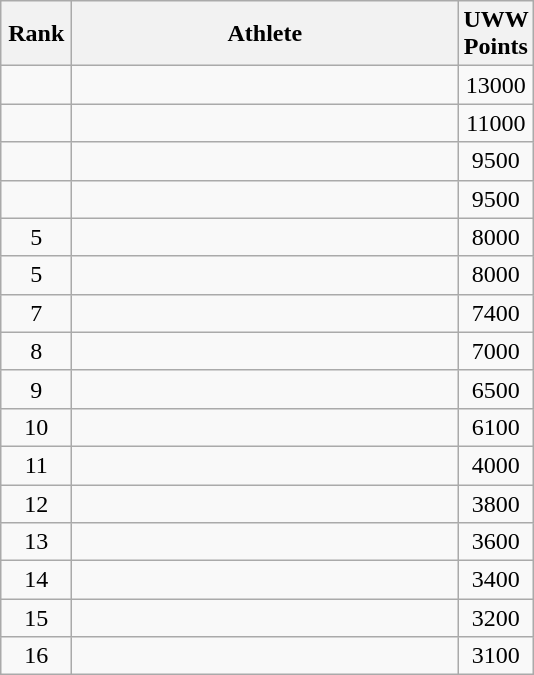<table class="wikitable" style="text-align: center;">
<tr>
<th width=40>Rank</th>
<th width=250>Athlete</th>
<th width=40>UWW Points</th>
</tr>
<tr>
<td></td>
<td align="left"></td>
<td>13000</td>
</tr>
<tr>
<td></td>
<td align="left"></td>
<td>11000</td>
</tr>
<tr>
<td></td>
<td align="left"></td>
<td>9500</td>
</tr>
<tr>
<td></td>
<td align="left"></td>
<td>9500</td>
</tr>
<tr>
<td>5</td>
<td align="left"></td>
<td>8000</td>
</tr>
<tr>
<td>5</td>
<td align="left"></td>
<td>8000</td>
</tr>
<tr>
<td>7</td>
<td align="left"></td>
<td>7400</td>
</tr>
<tr>
<td>8</td>
<td align="left"></td>
<td>7000</td>
</tr>
<tr>
<td>9</td>
<td align="left"></td>
<td>6500</td>
</tr>
<tr>
<td>10</td>
<td align="left"></td>
<td>6100</td>
</tr>
<tr>
<td>11</td>
<td align="left"></td>
<td>4000</td>
</tr>
<tr>
<td>12</td>
<td align="left"></td>
<td>3800</td>
</tr>
<tr>
<td>13</td>
<td align="left"></td>
<td>3600</td>
</tr>
<tr>
<td>14</td>
<td align="left"></td>
<td>3400</td>
</tr>
<tr>
<td>15</td>
<td align="left"></td>
<td>3200</td>
</tr>
<tr>
<td>16</td>
<td align="left"></td>
<td>3100</td>
</tr>
</table>
